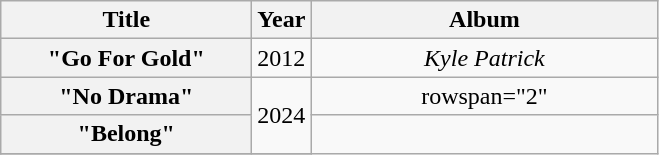<table class="wikitable plainrowheaders" style="text-align:center;">
<tr>
<th scope="col" style="width:10em;">Title</th>
<th scope="col">Year</th>
<th scope="col" style="width:14em;">Album</th>
</tr>
<tr>
<th scope="row">"Go For Gold"</th>
<td>2012</td>
<td><em>Kyle Patrick</em></td>
</tr>
<tr>
<th scope="row">"No Drama"</th>
<td rowspan="2">2024</td>
<td>rowspan="2" </td>
</tr>
<tr>
<th scope="row">"Belong"</th>
</tr>
<tr>
</tr>
</table>
